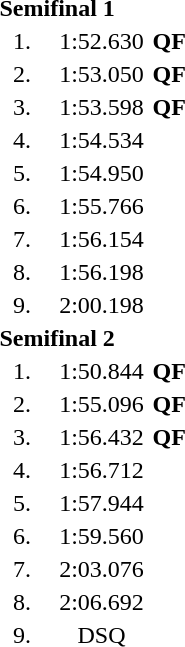<table style="text-align:center">
<tr>
<td colspan=4 align=left><strong>Semifinal 1</strong></td>
</tr>
<tr>
<td width=30>1.</td>
<td align=left></td>
<td width=60>1:52.630</td>
<td><strong>QF</strong></td>
</tr>
<tr>
<td>2.</td>
<td align=left></td>
<td>1:53.050</td>
<td><strong>QF</strong></td>
</tr>
<tr>
<td>3.</td>
<td align=left></td>
<td>1:53.598</td>
<td><strong>QF</strong></td>
</tr>
<tr>
<td>4.</td>
<td align=left></td>
<td>1:54.534</td>
</tr>
<tr>
<td>5.</td>
<td align=left></td>
<td>1:54.950</td>
</tr>
<tr>
<td>6.</td>
<td align=left></td>
<td>1:55.766</td>
</tr>
<tr>
<td>7.</td>
<td align=left></td>
<td>1:56.154</td>
</tr>
<tr>
<td>8.</td>
<td align=left></td>
<td>1:56.198</td>
</tr>
<tr>
<td>9.</td>
<td align=left></td>
<td>2:00.198</td>
</tr>
<tr>
<td colspan=4 align=left><strong>Semifinal 2</strong></td>
</tr>
<tr>
<td>1.</td>
<td align=left></td>
<td>1:50.844</td>
<td><strong>QF</strong></td>
</tr>
<tr>
<td>2.</td>
<td align=left></td>
<td>1:55.096</td>
<td><strong>QF</strong></td>
</tr>
<tr>
<td>3.</td>
<td align=left></td>
<td>1:56.432</td>
<td><strong>QF</strong></td>
</tr>
<tr>
<td>4.</td>
<td align=left></td>
<td>1:56.712</td>
</tr>
<tr>
<td>5.</td>
<td align=left></td>
<td>1:57.944</td>
</tr>
<tr>
<td>6.</td>
<td align=left></td>
<td>1:59.560</td>
</tr>
<tr>
<td>7.</td>
<td align=left></td>
<td>2:03.076</td>
</tr>
<tr>
<td>8.</td>
<td align=left></td>
<td>2:06.692</td>
</tr>
<tr>
<td>9.</td>
<td align=left></td>
<td>DSQ</td>
</tr>
</table>
